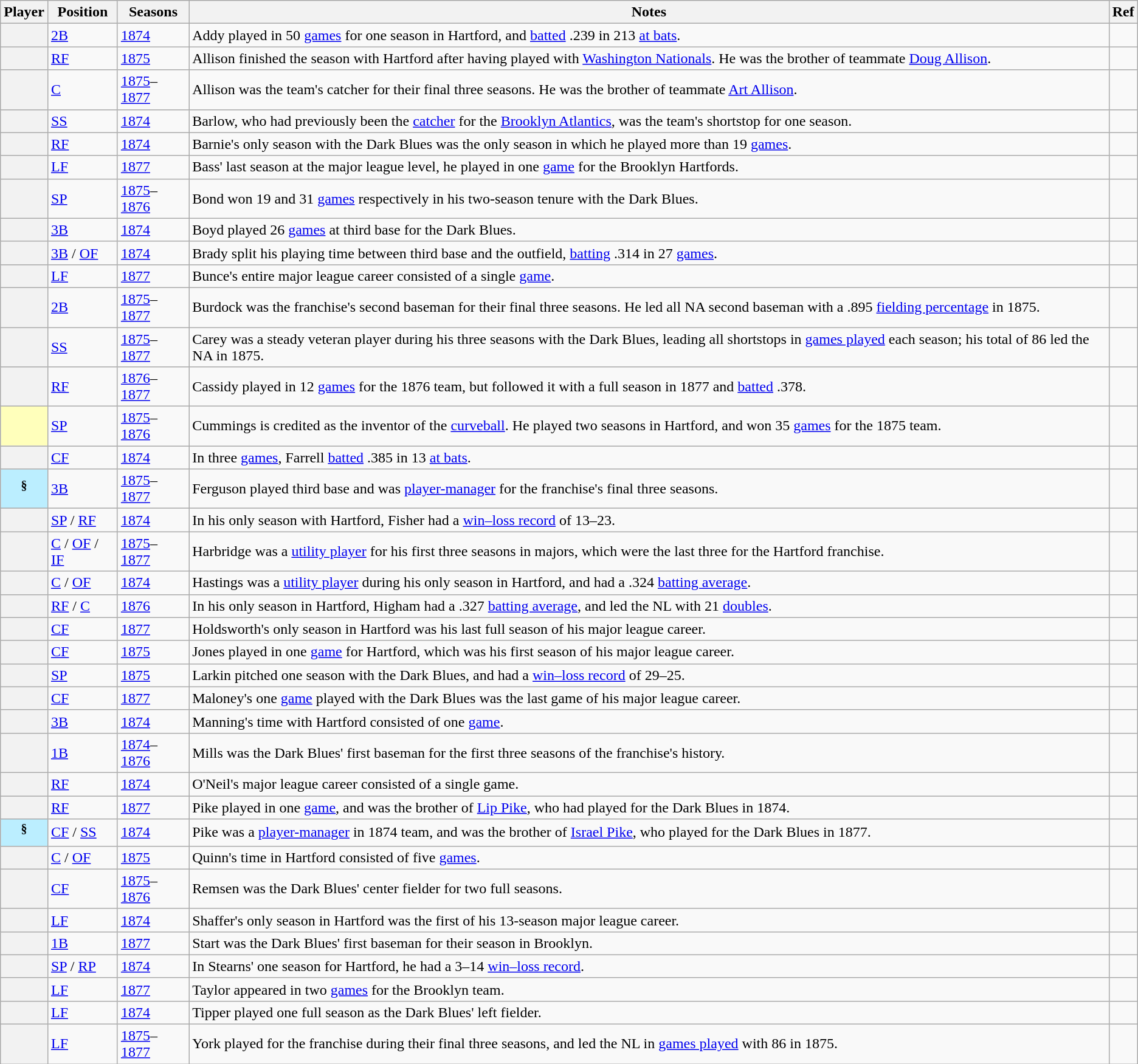<table class="wikitable sortable plainrowheaders" border="1">
<tr>
<th scope="col">Player</th>
<th scope="col">Position</th>
<th scope="col">Seasons</th>
<th scope="col"; class="unsortable">Notes</th>
<th scope="col"; class="unsortable">Ref</th>
</tr>
<tr>
<th scope="row"></th>
<td><a href='#'>2B</a></td>
<td><a href='#'>1874</a></td>
<td>Addy played in 50 <a href='#'>games</a> for one season in Hartford, and <a href='#'>batted</a> .239 in 213 <a href='#'>at bats</a>.</td>
<td align="center"></td>
</tr>
<tr>
<th scope="row"></th>
<td><a href='#'>RF</a></td>
<td><a href='#'>1875</a></td>
<td>Allison finished the season with Hartford after having played with <a href='#'>Washington Nationals</a>.  He was the brother of teammate <a href='#'>Doug Allison</a>.</td>
<td align="center"></td>
</tr>
<tr>
<th scope="row"></th>
<td><a href='#'>C</a></td>
<td><a href='#'>1875</a>–<a href='#'>1877</a></td>
<td>Allison was the team's catcher for their final three seasons.  He was the brother of teammate <a href='#'>Art Allison</a>.</td>
<td align="center"></td>
</tr>
<tr>
<th scope="row"></th>
<td><a href='#'>SS</a></td>
<td><a href='#'>1874</a></td>
<td>Barlow, who had previously been the <a href='#'>catcher</a> for the <a href='#'>Brooklyn Atlantics</a>, was the team's shortstop for one season.</td>
<td align="center"></td>
</tr>
<tr>
<th scope="row"></th>
<td><a href='#'>RF</a></td>
<td><a href='#'>1874</a></td>
<td>Barnie's only season with the Dark Blues was the only season in which he played more than 19 <a href='#'>games</a>.</td>
<td align="center"></td>
</tr>
<tr>
<th scope="row"></th>
<td><a href='#'>LF</a></td>
<td><a href='#'>1877</a></td>
<td>Bass' last season at the major league level, he played in one <a href='#'>game</a> for the Brooklyn Hartfords.</td>
<td align="center"></td>
</tr>
<tr>
<th scope="row"></th>
<td><a href='#'>SP</a></td>
<td><a href='#'>1875</a>–<a href='#'>1876</a></td>
<td>Bond won 19 and 31 <a href='#'>games</a> respectively in his two-season tenure with the Dark Blues.</td>
<td align="center"></td>
</tr>
<tr>
<th scope="row"></th>
<td><a href='#'>3B</a></td>
<td><a href='#'>1874</a></td>
<td>Boyd played 26 <a href='#'>games</a> at third base for the Dark Blues.</td>
<td align="center"></td>
</tr>
<tr>
<th scope="row"></th>
<td><a href='#'>3B</a> / <a href='#'>OF</a></td>
<td><a href='#'>1874</a></td>
<td>Brady split his playing time between third base and the outfield, <a href='#'>batting</a> .314 in 27 <a href='#'>games</a>.</td>
<td align="center"></td>
</tr>
<tr>
<th scope="row"></th>
<td><a href='#'>LF</a></td>
<td><a href='#'>1877</a></td>
<td>Bunce's entire major league career consisted of a single <a href='#'>game</a>.</td>
<td align="center"></td>
</tr>
<tr>
<th scope="row"></th>
<td><a href='#'>2B</a></td>
<td><a href='#'>1875</a>–<a href='#'>1877</a></td>
<td>Burdock was the franchise's second baseman for their final three seasons.  He led all NA second baseman with a .895 <a href='#'>fielding percentage</a> in 1875.</td>
<td align="center"></td>
</tr>
<tr>
<th scope="row"></th>
<td><a href='#'>SS</a></td>
<td><a href='#'>1875</a>–<a href='#'>1877</a></td>
<td>Carey was a steady veteran player during his three seasons with the Dark Blues, leading all shortstops in <a href='#'>games played</a> each season; his total of 86 led the NA in 1875.</td>
<td align="center"></td>
</tr>
<tr>
<th scope="row"></th>
<td><a href='#'>RF</a></td>
<td><a href='#'>1876</a>–<a href='#'>1877</a></td>
<td>Cassidy played in 12 <a href='#'>games</a> for the 1876 team, but followed it with a full season in 1877 and <a href='#'>batted</a> .378.</td>
<td align="center"></td>
</tr>
<tr>
<th scope="row" style="background-color:#ffffbb"><sup></sup></th>
<td><a href='#'>SP</a></td>
<td><a href='#'>1875</a>–<a href='#'>1876</a></td>
<td>Cummings is credited as the inventor of the <a href='#'>curveball</a>.  He played two seasons in Hartford, and won 35 <a href='#'>games</a> for the 1875 team.</td>
<td align="center"></td>
</tr>
<tr>
<th scope="row"></th>
<td><a href='#'>CF</a></td>
<td><a href='#'>1874</a></td>
<td>In three <a href='#'>games</a>, Farrell <a href='#'>batted</a> .385 in 13 <a href='#'>at bats</a>.</td>
<td align="center"></td>
</tr>
<tr>
<th scope="row" style="background-color:#bbeeff"><sup>§</sup></th>
<td><a href='#'>3B</a></td>
<td><a href='#'>1875</a>–<a href='#'>1877</a></td>
<td>Ferguson played third base and was <a href='#'>player-manager</a> for the franchise's final three seasons.</td>
<td align="center"></td>
</tr>
<tr>
<th scope="row"></th>
<td><a href='#'>SP</a> / <a href='#'>RF</a></td>
<td><a href='#'>1874</a></td>
<td>In his only season with Hartford, Fisher had a <a href='#'>win–loss record</a> of 13–23.</td>
<td align="center"></td>
</tr>
<tr>
<th scope="row"></th>
<td><a href='#'>C</a> / <a href='#'>OF</a> / <a href='#'>IF</a></td>
<td><a href='#'>1875</a>–<a href='#'>1877</a></td>
<td>Harbridge was a <a href='#'>utility player</a> for his first three seasons in majors, which were the last three for the Hartford franchise.</td>
<td align="center"></td>
</tr>
<tr>
<th scope="row"></th>
<td><a href='#'>C</a> / <a href='#'>OF</a></td>
<td><a href='#'>1874</a></td>
<td>Hastings was a <a href='#'>utility player</a> during his only season in Hartford, and had a .324 <a href='#'>batting average</a>.</td>
<td align="center"></td>
</tr>
<tr>
<th scope="row"></th>
<td><a href='#'>RF</a> / <a href='#'>C</a></td>
<td><a href='#'>1876</a></td>
<td>In his only season in Hartford, Higham had a .327 <a href='#'>batting average</a>, and led the NL with 21 <a href='#'>doubles</a>.</td>
<td align="center"></td>
</tr>
<tr>
<th scope="row"></th>
<td><a href='#'>CF</a></td>
<td><a href='#'>1877</a></td>
<td>Holdsworth's only season in Hartford was his last full season of his major league career.</td>
<td align="center"></td>
</tr>
<tr>
<th scope="row"></th>
<td><a href='#'>CF</a></td>
<td><a href='#'>1875</a></td>
<td>Jones played in one <a href='#'>game</a> for Hartford, which was his first season of his major league career.</td>
<td align="center"></td>
</tr>
<tr>
<th scope="row"></th>
<td><a href='#'>SP</a></td>
<td><a href='#'>1875</a></td>
<td>Larkin pitched one season with the Dark Blues, and had a <a href='#'>win–loss record</a> of 29–25.</td>
<td align="center"></td>
</tr>
<tr>
<th scope="row"></th>
<td><a href='#'>CF</a></td>
<td><a href='#'>1877</a></td>
<td>Maloney's one <a href='#'>game</a> played with the Dark Blues was the last game of his major league career.</td>
<td align="center"></td>
</tr>
<tr>
<th scope="row"></th>
<td><a href='#'>3B</a></td>
<td><a href='#'>1874</a></td>
<td>Manning's time with Hartford consisted of one <a href='#'>game</a>.</td>
<td align="center"></td>
</tr>
<tr>
<th scope="row"></th>
<td><a href='#'>1B</a></td>
<td><a href='#'>1874</a>–<a href='#'>1876</a></td>
<td>Mills was the Dark Blues' first baseman for the first three seasons of the franchise's history.</td>
<td align="center"></td>
</tr>
<tr>
<th scope="row"></th>
<td><a href='#'>RF</a></td>
<td><a href='#'>1874</a></td>
<td>O'Neil's major league career consisted of a single game.</td>
<td align="center"></td>
</tr>
<tr>
<th scope="row"></th>
<td><a href='#'>RF</a></td>
<td><a href='#'>1877</a></td>
<td>Pike played in one <a href='#'>game</a>, and was the brother of <a href='#'>Lip Pike</a>, who had played for the Dark Blues in 1874.</td>
<td align="center"></td>
</tr>
<tr>
<th scope="row" style="background-color:#bbeeff"><sup>§</sup></th>
<td><a href='#'>CF</a> / <a href='#'>SS</a></td>
<td><a href='#'>1874</a></td>
<td>Pike was a <a href='#'>player-manager</a> in 1874 team, and was the brother of <a href='#'>Israel Pike</a>, who played for the Dark Blues in 1877.</td>
<td align="center"></td>
</tr>
<tr>
<th scope="row"></th>
<td><a href='#'>C</a> / <a href='#'>OF</a></td>
<td><a href='#'>1875</a></td>
<td>Quinn's time in Hartford consisted of five <a href='#'>games</a>.</td>
<td align="center"></td>
</tr>
<tr>
<th scope="row"></th>
<td><a href='#'>CF</a></td>
<td><a href='#'>1875</a>–<a href='#'>1876</a></td>
<td>Remsen was the Dark Blues' center fielder for two full seasons.</td>
<td align="center"></td>
</tr>
<tr>
<th scope="row"></th>
<td><a href='#'>LF</a></td>
<td><a href='#'>1874</a></td>
<td>Shaffer's only season in Hartford was the first of his 13-season major league career.</td>
<td align="center"></td>
</tr>
<tr>
<th scope="row"></th>
<td><a href='#'>1B</a></td>
<td><a href='#'>1877</a></td>
<td>Start was the Dark Blues' first baseman for their season in Brooklyn.</td>
<td align=center></td>
</tr>
<tr>
<th scope="row"></th>
<td><a href='#'>SP</a> / <a href='#'>RP</a></td>
<td><a href='#'>1874</a></td>
<td>In Stearns' one season for Hartford, he had a 3–14 <a href='#'>win–loss record</a>.</td>
<td align="center"></td>
</tr>
<tr>
<th scope="row"></th>
<td><a href='#'>LF</a></td>
<td><a href='#'>1877</a></td>
<td>Taylor appeared in two <a href='#'>games</a> for the Brooklyn team.</td>
<td align="center"></td>
</tr>
<tr>
<th scope="row"></th>
<td><a href='#'>LF</a></td>
<td><a href='#'>1874</a></td>
<td>Tipper played one full season as the Dark Blues' left fielder.</td>
<td align="center"></td>
</tr>
<tr>
<th scope="row"></th>
<td><a href='#'>LF</a></td>
<td><a href='#'>1875</a>–<a href='#'>1877</a></td>
<td>York played for the franchise during their final three seasons, and led the NL in <a href='#'>games played</a> with 86 in 1875.</td>
<td align="center"></td>
</tr>
</table>
